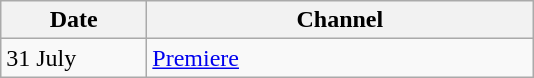<table class="wikitable">
<tr>
<th width=90>Date</th>
<th width=250>Channel</th>
</tr>
<tr>
<td>31 July</td>
<td><a href='#'>Premiere</a></td>
</tr>
</table>
